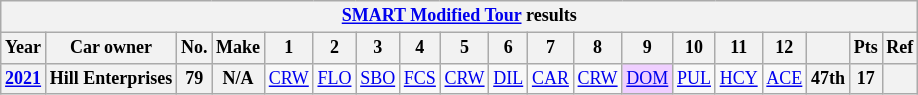<table class="wikitable" style="text-align:center; font-size:75%">
<tr>
<th colspan=38><a href='#'>SMART Modified Tour</a> results</th>
</tr>
<tr>
<th>Year</th>
<th>Car owner</th>
<th>No.</th>
<th>Make</th>
<th>1</th>
<th>2</th>
<th>3</th>
<th>4</th>
<th>5</th>
<th>6</th>
<th>7</th>
<th>8</th>
<th>9</th>
<th>10</th>
<th>11</th>
<th>12</th>
<th></th>
<th>Pts</th>
<th>Ref</th>
</tr>
<tr>
<th><a href='#'>2021</a></th>
<th>Hill Enterprises</th>
<th>79</th>
<th>N/A</th>
<td><a href='#'>CRW</a></td>
<td><a href='#'>FLO</a></td>
<td><a href='#'>SBO</a></td>
<td><a href='#'>FCS</a></td>
<td><a href='#'>CRW</a></td>
<td><a href='#'>DIL</a></td>
<td><a href='#'>CAR</a></td>
<td><a href='#'>CRW</a></td>
<td style="background:#EFCFFF;"><a href='#'>DOM</a><br></td>
<td><a href='#'>PUL</a></td>
<td><a href='#'>HCY</a></td>
<td><a href='#'>ACE</a></td>
<th>47th</th>
<th>17</th>
<th></th>
</tr>
</table>
